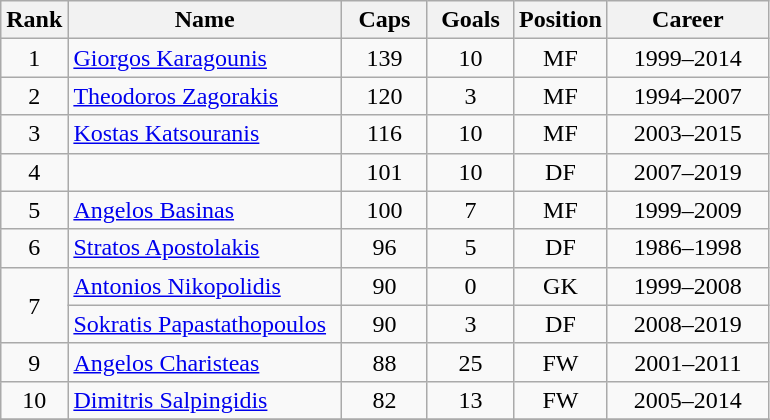<table class="wikitable sortable" style="text-align:center;">
<tr>
<th width=30px>Rank</th>
<th style="width:175px;">Name</th>
<th width=50px>Caps</th>
<th width=50px>Goals</th>
<th width=50px>Position</th>
<th style="width:100px;">Career</th>
</tr>
<tr>
<td>1</td>
<td align=left><a href='#'>Giorgos Karagounis</a></td>
<td>139</td>
<td>10</td>
<td>MF</td>
<td>1999–2014</td>
</tr>
<tr>
<td>2</td>
<td align=left><a href='#'>Theodoros Zagorakis</a></td>
<td>120</td>
<td>3</td>
<td>MF</td>
<td>1994–2007</td>
</tr>
<tr>
<td>3</td>
<td align=left><a href='#'>Kostas Katsouranis</a></td>
<td>116</td>
<td>10</td>
<td>MF</td>
<td>2003–2015</td>
</tr>
<tr>
<td>4</td>
<td align=left></td>
<td>101</td>
<td>10</td>
<td>DF</td>
<td>2007–2019</td>
</tr>
<tr>
<td>5</td>
<td align=left><a href='#'>Angelos Basinas</a></td>
<td>100</td>
<td>7</td>
<td>MF</td>
<td>1999–2009</td>
</tr>
<tr>
<td>6</td>
<td align=left><a href='#'>Stratos Apostolakis</a></td>
<td>96</td>
<td>5</td>
<td>DF</td>
<td>1986–1998</td>
</tr>
<tr>
<td rowspan=2>7</td>
<td align=left><a href='#'>Antonios Nikopolidis</a></td>
<td>90</td>
<td>0</td>
<td>GK</td>
<td>1999–2008</td>
</tr>
<tr>
<td align=left><a href='#'>Sokratis Papastathopoulos</a></td>
<td>90</td>
<td>3</td>
<td>DF</td>
<td>2008–2019</td>
</tr>
<tr>
<td>9</td>
<td align=left><a href='#'>Angelos Charisteas</a></td>
<td>88</td>
<td>25</td>
<td>FW</td>
<td>2001–2011</td>
</tr>
<tr>
<td>10</td>
<td align=left><a href='#'>Dimitris Salpingidis</a></td>
<td>82</td>
<td>13</td>
<td>FW</td>
<td>2005–2014</td>
</tr>
<tr>
</tr>
</table>
